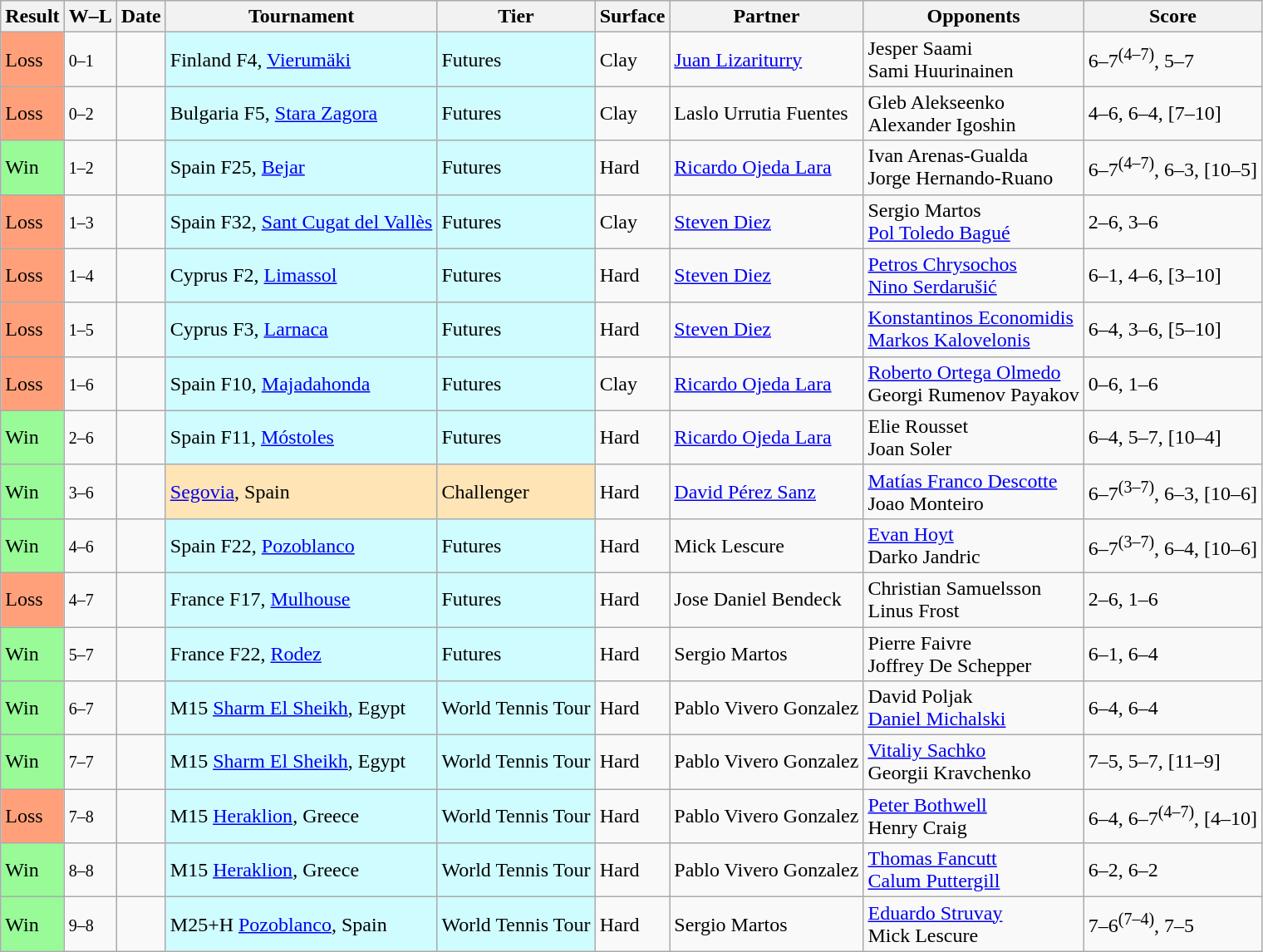<table class="sortable wikitable">
<tr>
<th>Result</th>
<th class="unsortable">W–L</th>
<th>Date</th>
<th>Tournament</th>
<th>Tier</th>
<th>Surface</th>
<th>Partner</th>
<th>Opponents</th>
<th class="unsortable">Score</th>
</tr>
<tr>
<td bgcolor=FFA07A>Loss</td>
<td><small>0–1</small></td>
<td></td>
<td style="background:#cffcff;">Finland F4, <a href='#'>Vierumäki</a></td>
<td style="background:#cffcff;">Futures</td>
<td>Clay</td>
<td> <a href='#'>Juan Lizariturry</a></td>
<td> Jesper Saami <br>  Sami Huurinainen</td>
<td>6–7<sup>(4–7)</sup>, 5–7</td>
</tr>
<tr>
<td bgcolor=FFA07A>Loss</td>
<td><small>0–2</small></td>
<td></td>
<td style="background:#cffcff;">Bulgaria F5, <a href='#'>Stara Zagora</a></td>
<td style="background:#cffcff;">Futures</td>
<td>Clay</td>
<td> Laslo Urrutia Fuentes</td>
<td> Gleb Alekseenko <br>  Alexander Igoshin</td>
<td>4–6, 6–4, [7–10]</td>
</tr>
<tr>
<td bgcolor=98FB98>Win</td>
<td><small>1–2</small></td>
<td></td>
<td style="background:#cffcff;">Spain F25, <a href='#'>Bejar</a></td>
<td style="background:#cffcff;">Futures</td>
<td>Hard</td>
<td> <a href='#'>Ricardo Ojeda Lara</a></td>
<td> Ivan Arenas-Gualda <br>  Jorge Hernando-Ruano</td>
<td>6–7<sup>(4–7)</sup>, 6–3, [10–5]</td>
</tr>
<tr>
<td bgcolor=FFA07A>Loss</td>
<td><small>1–3</small></td>
<td></td>
<td style="background:#cffcff;">Spain F32, <a href='#'>Sant Cugat del Vallès</a></td>
<td style="background:#cffcff;">Futures</td>
<td>Clay</td>
<td> <a href='#'>Steven Diez</a></td>
<td> Sergio Martos <br>  <a href='#'>Pol Toledo Bagué</a></td>
<td>2–6, 3–6</td>
</tr>
<tr>
<td bgcolor=FFA07A>Loss</td>
<td><small>1–4</small></td>
<td></td>
<td style="background:#cffcff;">Cyprus F2, <a href='#'>Limassol</a></td>
<td style="background:#cffcff;">Futures</td>
<td>Hard</td>
<td> <a href='#'>Steven Diez</a></td>
<td> <a href='#'>Petros Chrysochos</a> <br>  <a href='#'>Nino Serdarušić</a></td>
<td>6–1, 4–6, [3–10]</td>
</tr>
<tr>
<td bgcolor=FFA07A>Loss</td>
<td><small>1–5</small></td>
<td></td>
<td style="background:#cffcff;">Cyprus F3, <a href='#'>Larnaca</a></td>
<td style="background:#cffcff;">Futures</td>
<td>Hard</td>
<td> <a href='#'>Steven Diez</a></td>
<td> <a href='#'>Konstantinos Economidis</a> <br>  <a href='#'>Markos Kalovelonis</a></td>
<td>6–4, 3–6, [5–10]</td>
</tr>
<tr>
<td bgcolor=FFA07A>Loss</td>
<td><small>1–6</small></td>
<td></td>
<td style="background:#cffcff;">Spain F10, <a href='#'>Majadahonda</a></td>
<td style="background:#cffcff;">Futures</td>
<td>Clay</td>
<td> <a href='#'>Ricardo Ojeda Lara</a></td>
<td> <a href='#'>Roberto Ortega Olmedo</a> <br>  Georgi Rumenov Payakov</td>
<td>0–6, 1–6</td>
</tr>
<tr>
<td bgcolor=98FB98>Win</td>
<td><small>2–6</small></td>
<td></td>
<td style="background:#cffcff;">Spain F11, <a href='#'>Móstoles</a></td>
<td style="background:#cffcff;">Futures</td>
<td>Hard</td>
<td> <a href='#'>Ricardo Ojeda Lara</a></td>
<td> Elie Rousset <br>  Joan Soler</td>
<td>6–4, 5–7, [10–4]</td>
</tr>
<tr>
<td bgcolor=98FB98>Win</td>
<td><small>3–6</small></td>
<td></td>
<td style="background:moccasin;"><a href='#'>Segovia</a>, Spain</td>
<td style="background:moccasin;">Challenger</td>
<td>Hard</td>
<td> <a href='#'>David Pérez Sanz</a></td>
<td> <a href='#'>Matías Franco Descotte</a> <br>  Joao Monteiro</td>
<td>6–7<sup>(3–7)</sup>, 6–3, [10–6]</td>
</tr>
<tr>
<td bgcolor=98FB98>Win</td>
<td><small>4–6</small></td>
<td></td>
<td style="background:#cffcff;">Spain F22, <a href='#'>Pozoblanco</a></td>
<td style="background:#cffcff;">Futures</td>
<td>Hard</td>
<td> Mick Lescure</td>
<td> <a href='#'>Evan Hoyt</a> <br>  Darko Jandric</td>
<td>6–7<sup>(3–7)</sup>, 6–4, [10–6]</td>
</tr>
<tr>
<td bgcolor=FFA07A>Loss</td>
<td><small>4–7</small></td>
<td></td>
<td style="background:#cffcff;">France F17, <a href='#'>Mulhouse</a></td>
<td style="background:#cffcff;">Futures</td>
<td>Hard</td>
<td> Jose Daniel Bendeck</td>
<td> Christian Samuelsson <br>  Linus Frost</td>
<td>2–6, 1–6</td>
</tr>
<tr>
<td bgcolor=98FB98>Win</td>
<td><small>5–7</small></td>
<td></td>
<td style="background:#cffcff;">France F22, <a href='#'>Rodez</a></td>
<td style="background:#cffcff;">Futures</td>
<td>Hard</td>
<td> Sergio Martos</td>
<td> Pierre Faivre <br>  Joffrey De Schepper</td>
<td>6–1, 6–4</td>
</tr>
<tr>
<td bgcolor=98FB98>Win</td>
<td><small>6–7</small></td>
<td></td>
<td style="background:#cffcff;">M15 <a href='#'>Sharm El Sheikh</a>, Egypt</td>
<td style="background:#cffcff;">World Tennis Tour</td>
<td>Hard</td>
<td> Pablo Vivero Gonzalez</td>
<td> David Poljak <br>  <a href='#'>Daniel Michalski</a></td>
<td>6–4, 6–4</td>
</tr>
<tr>
<td bgcolor=98FB98>Win</td>
<td><small>7–7</small></td>
<td></td>
<td style="background:#cffcff;">M15 <a href='#'>Sharm El Sheikh</a>, Egypt</td>
<td style="background:#cffcff;">World Tennis Tour</td>
<td>Hard</td>
<td> Pablo Vivero Gonzalez</td>
<td> <a href='#'>Vitaliy Sachko</a> <br>  Georgii Kravchenko</td>
<td>7–5, 5–7, [11–9]</td>
</tr>
<tr>
<td bgcolor=FFA07A>Loss</td>
<td><small>7–8</small></td>
<td></td>
<td style="background:#cffcff;">M15 <a href='#'>Heraklion</a>, Greece</td>
<td style="background:#cffcff;">World Tennis Tour</td>
<td>Hard</td>
<td> Pablo Vivero Gonzalez</td>
<td> <a href='#'>Peter Bothwell</a> <br>  Henry Craig</td>
<td>6–4, 6–7<sup>(4–7)</sup>, [4–10]</td>
</tr>
<tr>
<td bgcolor=98FB98>Win</td>
<td><small>8–8</small></td>
<td></td>
<td style="background:#cffcff;">M15 <a href='#'>Heraklion</a>, Greece</td>
<td style="background:#cffcff;">World Tennis Tour</td>
<td>Hard</td>
<td> Pablo Vivero Gonzalez</td>
<td> <a href='#'>Thomas Fancutt</a> <br>  <a href='#'>Calum Puttergill</a></td>
<td>6–2, 6–2</td>
</tr>
<tr>
<td bgcolor=98FB98>Win</td>
<td><small>9–8</small></td>
<td></td>
<td style="background:#cffcff;">M25+H <a href='#'>Pozoblanco</a>, Spain</td>
<td style="background:#cffcff;">World Tennis Tour</td>
<td>Hard</td>
<td> Sergio Martos</td>
<td> <a href='#'>Eduardo Struvay</a> <br>  Mick Lescure</td>
<td>7–6<sup>(7–4)</sup>, 7–5</td>
</tr>
</table>
